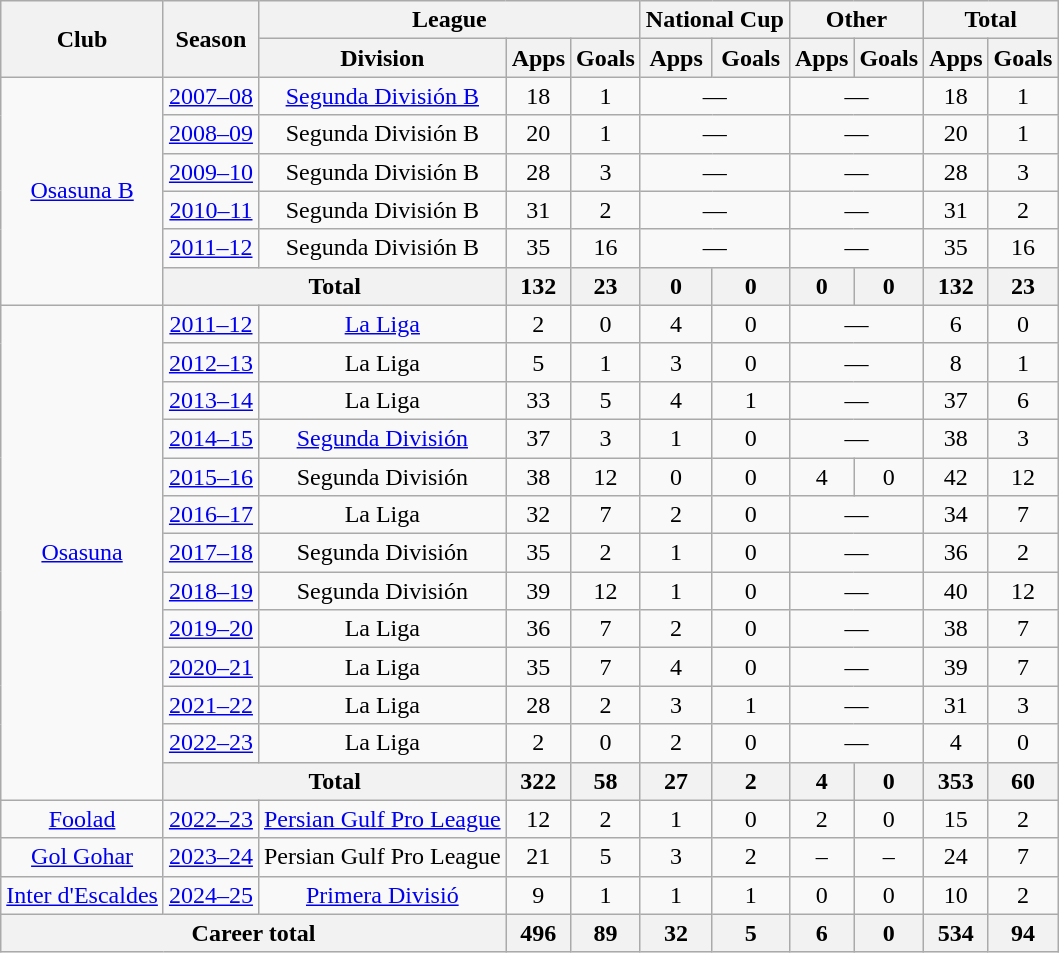<table class="wikitable" style="text-align:center">
<tr>
<th rowspan="2">Club</th>
<th rowspan="2">Season</th>
<th colspan="3">League</th>
<th colspan="2">National Cup</th>
<th colspan="2">Other</th>
<th colspan="2">Total</th>
</tr>
<tr>
<th>Division</th>
<th>Apps</th>
<th>Goals</th>
<th>Apps</th>
<th>Goals</th>
<th>Apps</th>
<th>Goals</th>
<th>Apps</th>
<th>Goals</th>
</tr>
<tr>
<td rowspan="6"><a href='#'>Osasuna B</a></td>
<td><a href='#'>2007–08</a></td>
<td><a href='#'>Segunda División B</a></td>
<td>18</td>
<td>1</td>
<td colspan="2">—</td>
<td colspan="2">—</td>
<td>18</td>
<td>1</td>
</tr>
<tr>
<td><a href='#'>2008–09</a></td>
<td>Segunda División B</td>
<td>20</td>
<td>1</td>
<td colspan="2">—</td>
<td colspan="2">—</td>
<td>20</td>
<td>1</td>
</tr>
<tr>
<td><a href='#'>2009–10</a></td>
<td>Segunda División B</td>
<td>28</td>
<td>3</td>
<td colspan="2">—</td>
<td colspan="2">—</td>
<td>28</td>
<td>3</td>
</tr>
<tr>
<td><a href='#'>2010–11</a></td>
<td>Segunda División B</td>
<td>31</td>
<td>2</td>
<td colspan="2">—</td>
<td colspan="2">—</td>
<td>31</td>
<td>2</td>
</tr>
<tr>
<td><a href='#'>2011–12</a></td>
<td>Segunda División B</td>
<td>35</td>
<td>16</td>
<td colspan="2">—</td>
<td colspan="2">—</td>
<td>35</td>
<td>16</td>
</tr>
<tr>
<th colspan="2">Total</th>
<th>132</th>
<th>23</th>
<th>0</th>
<th>0</th>
<th>0</th>
<th>0</th>
<th>132</th>
<th>23</th>
</tr>
<tr>
<td rowspan="13"><a href='#'>Osasuna</a></td>
<td><a href='#'>2011–12</a></td>
<td><a href='#'>La Liga</a></td>
<td>2</td>
<td>0</td>
<td>4</td>
<td>0</td>
<td colspan="2">—</td>
<td>6</td>
<td>0</td>
</tr>
<tr>
<td><a href='#'>2012–13</a></td>
<td>La Liga</td>
<td>5</td>
<td>1</td>
<td>3</td>
<td>0</td>
<td colspan="2">—</td>
<td>8</td>
<td>1</td>
</tr>
<tr>
<td><a href='#'>2013–14</a></td>
<td>La Liga</td>
<td>33</td>
<td>5</td>
<td>4</td>
<td>1</td>
<td colspan="2">—</td>
<td>37</td>
<td>6</td>
</tr>
<tr>
<td><a href='#'>2014–15</a></td>
<td><a href='#'>Segunda División</a></td>
<td>37</td>
<td>3</td>
<td>1</td>
<td>0</td>
<td colspan="2">—</td>
<td>38</td>
<td>3</td>
</tr>
<tr>
<td><a href='#'>2015–16</a></td>
<td>Segunda División</td>
<td>38</td>
<td>12</td>
<td>0</td>
<td>0</td>
<td>4</td>
<td>0</td>
<td>42</td>
<td>12</td>
</tr>
<tr>
<td><a href='#'>2016–17</a></td>
<td>La Liga</td>
<td>32</td>
<td>7</td>
<td>2</td>
<td>0</td>
<td colspan="2">—</td>
<td>34</td>
<td>7</td>
</tr>
<tr>
<td><a href='#'>2017–18</a></td>
<td>Segunda División</td>
<td>35</td>
<td>2</td>
<td>1</td>
<td>0</td>
<td colspan="2">—</td>
<td>36</td>
<td>2</td>
</tr>
<tr>
<td><a href='#'>2018–19</a></td>
<td>Segunda División</td>
<td>39</td>
<td>12</td>
<td>1</td>
<td>0</td>
<td colspan="2">—</td>
<td>40</td>
<td>12</td>
</tr>
<tr>
<td><a href='#'>2019–20</a></td>
<td>La Liga</td>
<td>36</td>
<td>7</td>
<td>2</td>
<td>0</td>
<td colspan="2">—</td>
<td>38</td>
<td>7</td>
</tr>
<tr>
<td><a href='#'>2020–21</a></td>
<td>La Liga</td>
<td>35</td>
<td>7</td>
<td>4</td>
<td>0</td>
<td colspan="2">—</td>
<td>39</td>
<td>7</td>
</tr>
<tr>
<td><a href='#'>2021–22</a></td>
<td>La Liga</td>
<td>28</td>
<td>2</td>
<td>3</td>
<td>1</td>
<td colspan="2">—</td>
<td>31</td>
<td>3</td>
</tr>
<tr>
<td><a href='#'>2022–23</a></td>
<td>La Liga</td>
<td>2</td>
<td>0</td>
<td>2</td>
<td>0</td>
<td colspan="2">—</td>
<td>4</td>
<td>0</td>
</tr>
<tr>
<th colspan="2">Total</th>
<th>322</th>
<th>58</th>
<th>27</th>
<th>2</th>
<th>4</th>
<th>0</th>
<th>353</th>
<th>60</th>
</tr>
<tr>
<td><a href='#'>Foolad</a></td>
<td><a href='#'>2022–23</a></td>
<td><a href='#'>Persian Gulf Pro League</a></td>
<td>12</td>
<td>2</td>
<td>1</td>
<td>0</td>
<td>2</td>
<td>0</td>
<td>15</td>
<td>2</td>
</tr>
<tr>
<td><a href='#'>Gol Gohar</a></td>
<td><a href='#'>2023–24</a></td>
<td>Persian Gulf Pro League</td>
<td>21</td>
<td>5</td>
<td>3</td>
<td>2</td>
<td>–</td>
<td>–</td>
<td>24</td>
<td>7</td>
</tr>
<tr>
<td><a href='#'>Inter d'Escaldes</a></td>
<td><a href='#'>2024–25</a></td>
<td><a href='#'>Primera Divisió</a></td>
<td>9</td>
<td>1</td>
<td>1</td>
<td>1</td>
<td>0</td>
<td>0</td>
<td>10</td>
<td>2</td>
</tr>
<tr>
<th colspan="3">Career total</th>
<th>496</th>
<th>89</th>
<th>32</th>
<th>5</th>
<th>6</th>
<th>0</th>
<th>534</th>
<th>94</th>
</tr>
</table>
